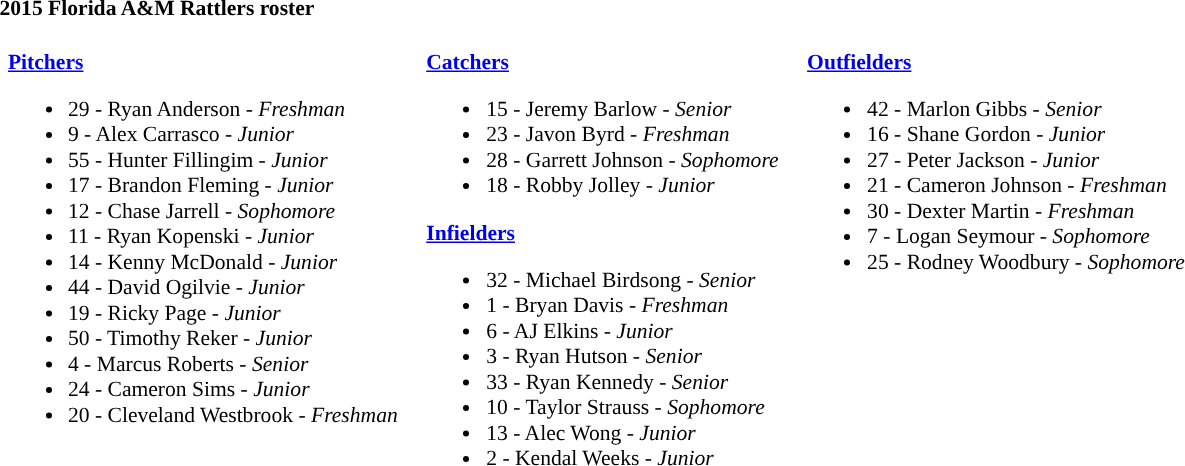<table class="toccolours" style="border-collapse:collapse; font-size:90%;">
<tr>
<td colspan=9><strong>2015 Florida A&M Rattlers roster</strong></td>
</tr>
<tr>
<td width="03"> </td>
<td valign="top"><br><strong><a href='#'>Pitchers</a></strong><ul><li>29 - Ryan Anderson - <em>Freshman</em></li><li>9 - Alex Carrasco - <em>Junior</em></li><li>55 - Hunter Fillingim - <em>Junior</em></li><li>17 - Brandon Fleming - <em>Junior</em></li><li>12 - Chase Jarrell - <em>Sophomore</em></li><li>11 - Ryan Kopenski - <em>Junior</em></li><li>14 - Kenny McDonald - <em>Junior</em></li><li>44 - David Ogilvie - <em>Junior</em></li><li>19 - Ricky Page - <em>Junior</em></li><li>50 - Timothy Reker - <em>Junior</em></li><li>4 - Marcus Roberts - <em>Senior</em></li><li>24 - Cameron Sims - <em>Junior</em></li><li>20 - Cleveland Westbrook - <em>Freshman</em></li></ul></td>
<td width="15"> </td>
<td valign="top"><br><strong><a href='#'>Catchers</a></strong><ul><li>15 - Jeremy Barlow - <em>Senior</em></li><li>23 - Javon Byrd - <em>Freshman</em></li><li>28 - Garrett Johnson - <em> Sophomore</em></li><li>18 - Robby Jolley - <em>Junior</em></li></ul><strong><a href='#'>Infielders</a></strong><ul><li>32 - Michael Birdsong - <em>Senior</em></li><li>1 - Bryan Davis - <em>Freshman</em></li><li>6 - AJ Elkins - <em>Junior</em></li><li>3 - Ryan Hutson - <em>Senior</em></li><li>33 - Ryan Kennedy - <em>Senior</em></li><li>10 - Taylor Strauss - <em>Sophomore</em></li><li>13 - Alec Wong - <em>Junior</em></li><li>2 - Kendal Weeks - <em>Junior</em></li></ul></td>
<td width="15"> </td>
<td valign="top"><br><strong><a href='#'>Outfielders</a></strong><ul><li>42 - Marlon Gibbs - <em>Senior</em></li><li>16 - Shane Gordon - <em>Junior</em></li><li>27 - Peter Jackson - <em>Junior</em></li><li>21 - Cameron Johnson - <em>Freshman</em></li><li>30 - Dexter Martin - <em>Freshman</em></li><li>7 - Logan Seymour - <em>Sophomore</em></li><li>25 - Rodney Woodbury - <em>Sophomore</em></li></ul></td>
<td width="25"> </td>
</tr>
</table>
